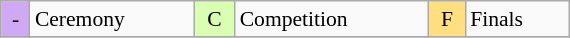<table class="wikitable" style="margin:0.5em auto; font-size:90%;position:relative;" width=30%>
<tr>
<td bgcolor="#D0A9F5" align=center>-</td>
<td>Ceremony</td>
<td bgcolor="#D9FFB2" align=center>C</td>
<td>Competition</td>
<td bgcolor="#FFDF80" align=center>F</td>
<td>Finals</td>
</tr>
<tr>
</tr>
</table>
